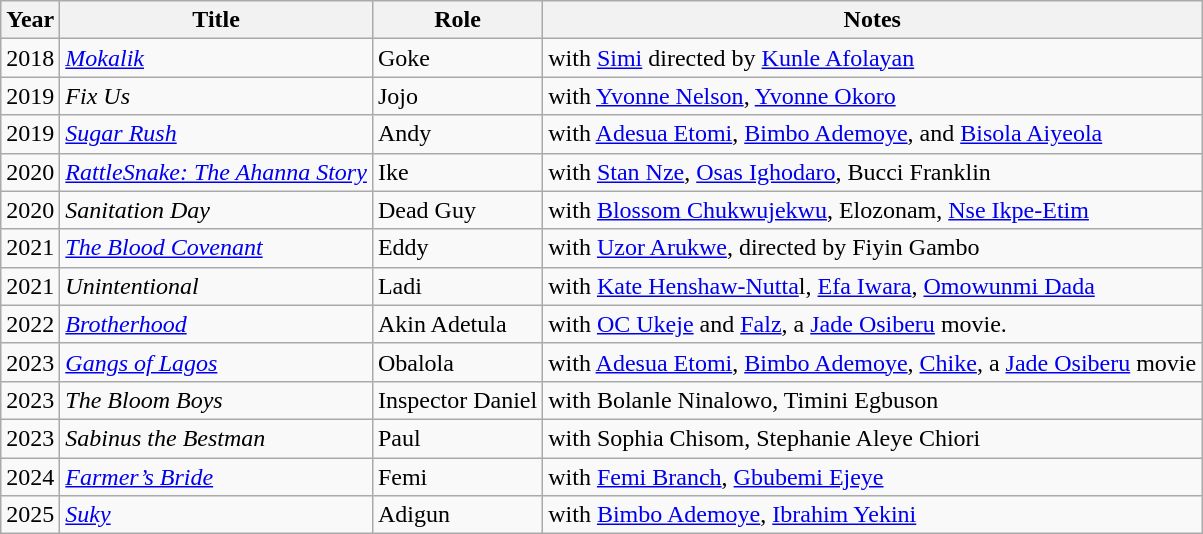<table class = "wikitable sortable">
<tr>
<th>Year</th>
<th>Title</th>
<th>Role</th>
<th>Notes</th>
</tr>
<tr>
<td>2018</td>
<td><em><a href='#'>Mokalik</a></em></td>
<td>Goke</td>
<td>with <a href='#'>Simi</a> directed by <a href='#'>Kunle Afolayan</a></td>
</tr>
<tr>
<td>2019</td>
<td><em>Fix Us</em></td>
<td>Jojo</td>
<td>with <a href='#'>Yvonne Nelson</a>, <a href='#'>Yvonne Okoro</a></td>
</tr>
<tr>
<td>2019</td>
<td><em><a href='#'>Sugar Rush</a></em></td>
<td>Andy</td>
<td>with <a href='#'>Adesua Etomi</a>, <a href='#'>Bimbo Ademoye</a>, and <a href='#'>Bisola Aiyeola</a></td>
</tr>
<tr>
<td>2020</td>
<td><em><a href='#'>RattleSnake: The Ahanna Story</a></em></td>
<td>Ike</td>
<td>with <a href='#'>Stan Nze</a>, <a href='#'>Osas Ighodaro</a>, Bucci Franklin</td>
</tr>
<tr>
<td>2020</td>
<td><em>Sanitation Day</em></td>
<td>Dead Guy</td>
<td>with <a href='#'>Blossom Chukwujekwu</a>, Elozonam, <a href='#'>Nse Ikpe-Etim</a></td>
</tr>
<tr>
<td>2021</td>
<td><em><a href='#'>The Blood Covenant</a></em></td>
<td>Eddy</td>
<td>with <a href='#'>Uzor Arukwe</a>, directed by Fiyin Gambo</td>
</tr>
<tr>
<td>2021</td>
<td><em>Unintentional</em></td>
<td>Ladi</td>
<td>with <a href='#'>Kate Henshaw-Nutta</a>l, <a href='#'>Efa Iwara</a>, <a href='#'>Omowunmi Dada</a></td>
</tr>
<tr>
<td>2022</td>
<td><em><a href='#'>Brotherhood</a></em></td>
<td>Akin Adetula</td>
<td>with <a href='#'>OC Ukeje</a> and <a href='#'>Falz</a>, a <a href='#'>Jade Osiberu</a> movie.</td>
</tr>
<tr>
<td>2023</td>
<td><em><a href='#'>Gangs of Lagos</a></em></td>
<td>Obalola</td>
<td>with <a href='#'>Adesua Etomi</a>, <a href='#'>Bimbo Ademoye</a>, <a href='#'>Chike</a>, a <a href='#'>Jade Osiberu</a> movie</td>
</tr>
<tr>
<td>2023</td>
<td><em>The Bloom Boys</em></td>
<td>Inspector Daniel</td>
<td>with Bolanle Ninalowo, Timini Egbuson</td>
</tr>
<tr>
<td>2023</td>
<td><em>Sabinus the Bestman</em></td>
<td>Paul</td>
<td>with Sophia Chisom, Stephanie Aleye Chiori</td>
</tr>
<tr>
<td>2024</td>
<td><em><a href='#'>Farmer’s Bride</a></em></td>
<td>Femi</td>
<td>with <a href='#'>Femi Branch</a>, <a href='#'>Gbubemi Ejeye</a></td>
</tr>
<tr>
<td>2025</td>
<td><em><a href='#'>Suky</a></em></td>
<td>Adigun</td>
<td>with <a href='#'>Bimbo Ademoye</a>, <a href='#'>Ibrahim Yekini</a></td>
</tr>
</table>
